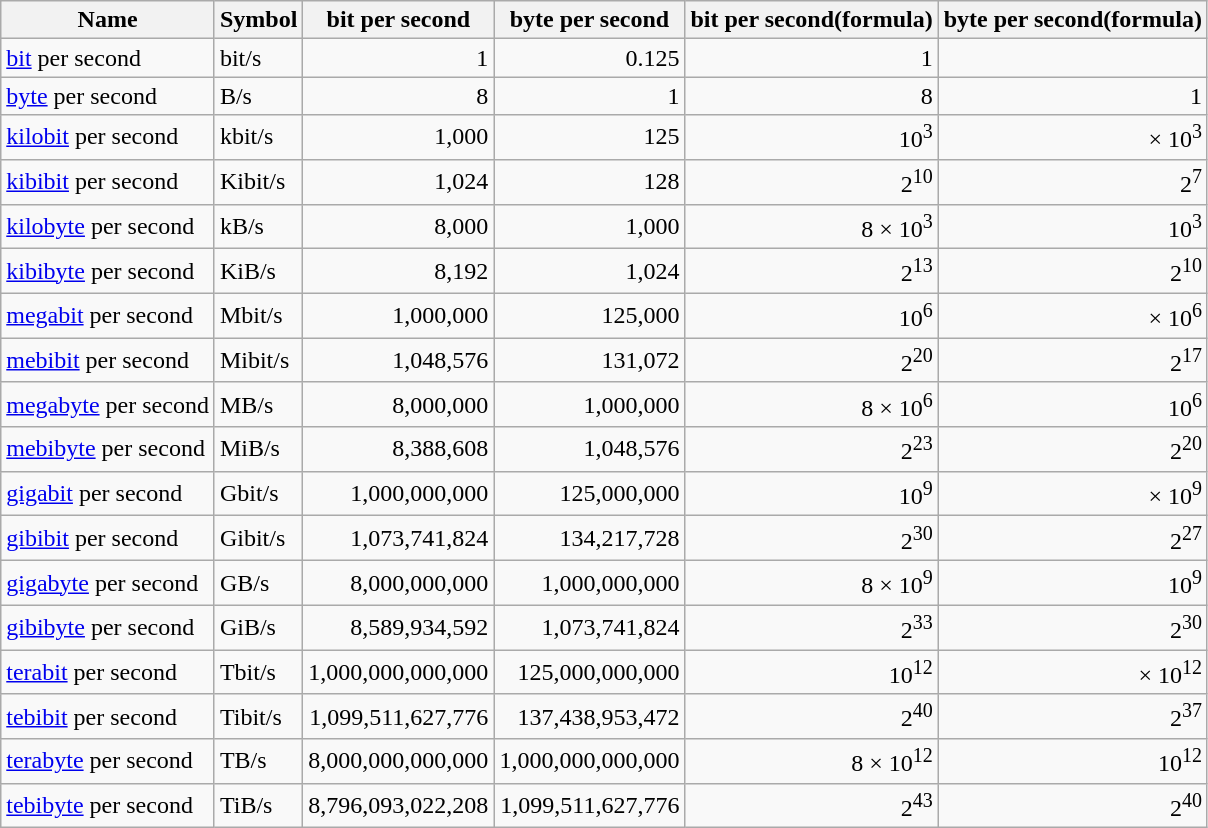<table class="wikitable sortable">
<tr>
<th>Name</th>
<th>Symbol</th>
<th>bit per second</th>
<th>byte per second</th>
<th>bit per second(formula)</th>
<th>byte per second(formula)</th>
</tr>
<tr --->
<td><a href='#'>bit</a> per second</td>
<td>bit/s</td>
<td align="right">1</td>
<td align="right">0.125</td>
<td align="right">1</td>
<td align="right"></td>
</tr>
<tr --->
<td><a href='#'>byte</a> per second</td>
<td>B/s</td>
<td align="right">8</td>
<td align="right">1</td>
<td align="right">8</td>
<td align="right">1</td>
</tr>
<tr --->
<td><a href='#'>kilobit</a> per second</td>
<td>kbit/s</td>
<td align="right">1,000</td>
<td align="right">125</td>
<td align="right">10<sup>3</sup></td>
<td align="right"> × 10<sup>3</sup></td>
</tr>
<tr --->
<td><a href='#'>kibibit</a> per second</td>
<td>Kibit/s</td>
<td align="right">1,024</td>
<td align="right">128</td>
<td align="right">2<sup>10</sup></td>
<td align="right">2<sup>7</sup></td>
</tr>
<tr --->
<td><a href='#'>kilobyte</a> per second</td>
<td>kB/s</td>
<td align="right">8,000</td>
<td align="right">1,000</td>
<td align="right">8 × 10<sup>3</sup></td>
<td align="right">10<sup>3</sup></td>
</tr>
<tr --->
<td><a href='#'>kibibyte</a> per second</td>
<td>KiB/s</td>
<td align="right">8,192</td>
<td align="right">1,024</td>
<td align="right">2<sup>13</sup></td>
<td align="right">2<sup>10</sup></td>
</tr>
<tr --->
<td><a href='#'>megabit</a> per second</td>
<td>Mbit/s</td>
<td align="right">1,000,000</td>
<td align="right">125,000</td>
<td align="right">10<sup>6</sup></td>
<td align="right"> × 10<sup>6</sup></td>
</tr>
<tr --->
<td><a href='#'>mebibit</a> per second</td>
<td>Mibit/s</td>
<td align="right">1,048,576</td>
<td align="right">131,072</td>
<td align="right">2<sup>20</sup></td>
<td align="right">2<sup>17</sup></td>
</tr>
<tr --->
<td><a href='#'>megabyte</a> per second</td>
<td>MB/s</td>
<td align="right">8,000,000</td>
<td align="right">1,000,000</td>
<td align="right">8 × 10<sup>6</sup></td>
<td align="right">10<sup>6</sup></td>
</tr>
<tr --->
<td><a href='#'>mebibyte</a> per second</td>
<td>MiB/s</td>
<td align="right">8,388,608</td>
<td align="right">1,048,576</td>
<td align="right">2<sup>23</sup></td>
<td align="right">2<sup>20</sup></td>
</tr>
<tr --->
<td><a href='#'>gigabit</a> per second</td>
<td>Gbit/s</td>
<td align="right">1,000,000,000</td>
<td align="right">125,000,000</td>
<td align="right">10<sup>9</sup></td>
<td align="right"> × 10<sup>9</sup></td>
</tr>
<tr --->
<td><a href='#'>gibibit</a> per second</td>
<td>Gibit/s</td>
<td align="right">1,073,741,824</td>
<td align="right">134,217,728</td>
<td align="right">2<sup>30</sup></td>
<td align="right">2<sup>27</sup></td>
</tr>
<tr --->
<td><a href='#'>gigabyte</a> per second</td>
<td>GB/s</td>
<td align="right">8,000,000,000</td>
<td align="right">1,000,000,000</td>
<td align="right">8 × 10<sup>9</sup></td>
<td align="right">10<sup>9</sup></td>
</tr>
<tr --->
<td><a href='#'>gibibyte</a> per second</td>
<td>GiB/s</td>
<td align="right">8,589,934,592</td>
<td align="right">1,073,741,824</td>
<td align="right">2<sup>33</sup></td>
<td align="right">2<sup>30</sup></td>
</tr>
<tr --->
<td><a href='#'>terabit</a> per second</td>
<td>Tbit/s</td>
<td align="right">1,000,000,000,000</td>
<td align="right">125,000,000,000</td>
<td align="right">10<sup>12</sup></td>
<td align="right"> × 10<sup>12</sup></td>
</tr>
<tr --->
<td><a href='#'>tebibit</a> per second</td>
<td>Tibit/s</td>
<td align="right">1,099,511,627,776</td>
<td align="right">137,438,953,472</td>
<td align="right">2<sup>40</sup></td>
<td align="right">2<sup>37</sup></td>
</tr>
<tr --->
<td><a href='#'>terabyte</a> per second</td>
<td>TB/s</td>
<td align="right">8,000,000,000,000</td>
<td align="right">1,000,000,000,000</td>
<td align="right">8 × 10<sup>12</sup></td>
<td align="right">10<sup>12</sup></td>
</tr>
<tr --->
<td><a href='#'>tebibyte</a> per second</td>
<td>TiB/s</td>
<td align="right">8,796,093,022,208</td>
<td align="right">1,099,511,627,776</td>
<td align="right">2<sup>43</sup></td>
<td align="right">2<sup>40</sup></td>
</tr>
</table>
